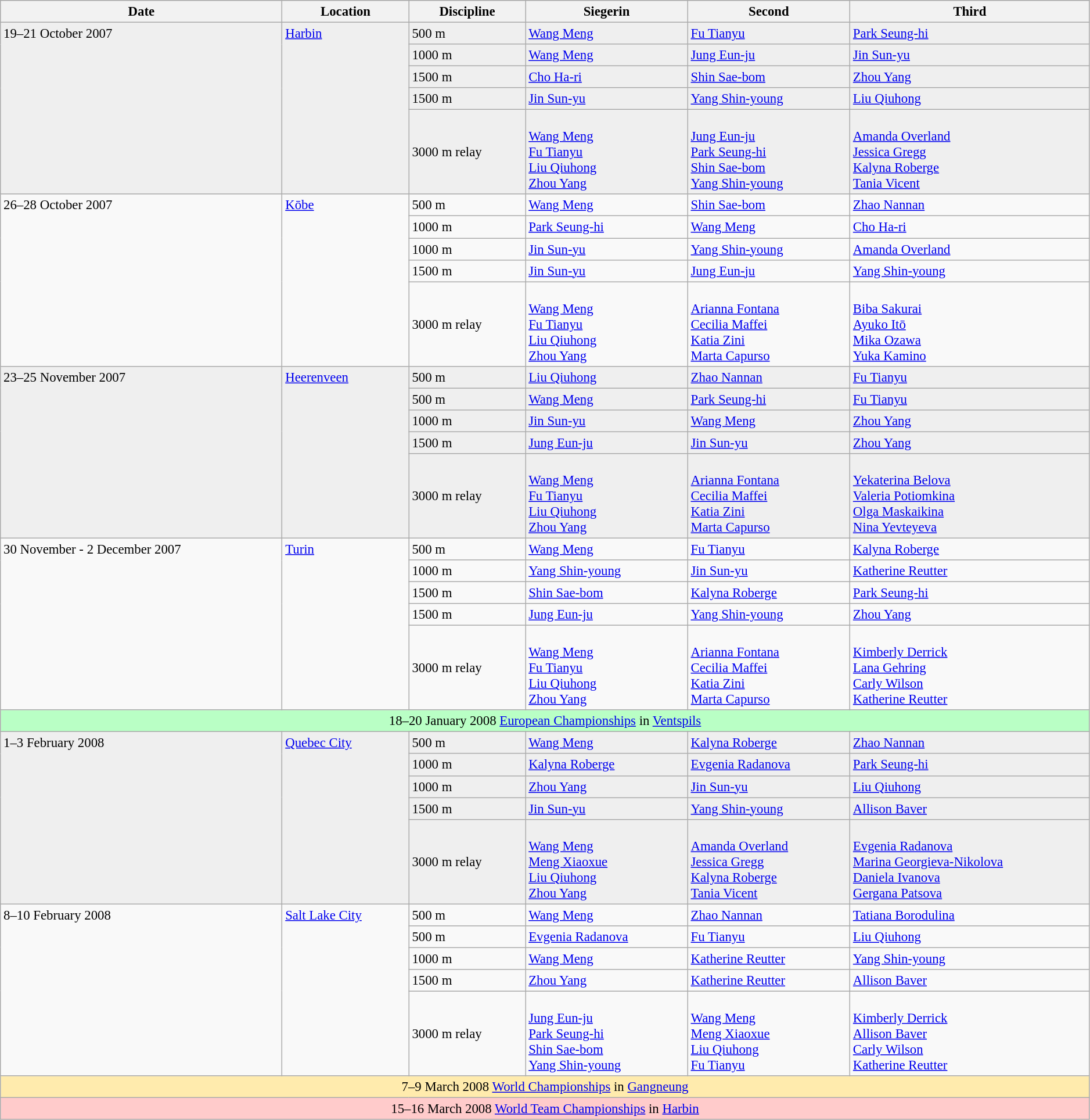<table class="wikitable" style="font-size:95%; margin-top:0em;" width="99%">
<tr align="left" style="background:#DCDCDC;">
<th>Date</th>
<th>Location</th>
<th>Discipline</th>
<th>Siegerin</th>
<th>Second</th>
<th>Third</th>
</tr>
<tr bgcolor="#efefef">
<td rowspan="5" valign="top">19–21 October 2007</td>
<td rowspan="5" valign="top"> <a href='#'>Harbin</a></td>
<td>500 m</td>
<td> <a href='#'>Wang Meng</a></td>
<td> <a href='#'>Fu Tianyu</a></td>
<td> <a href='#'>Park Seung-hi</a></td>
</tr>
<tr bgcolor="#efefef">
<td>1000 m</td>
<td> <a href='#'>Wang Meng</a></td>
<td> <a href='#'>Jung Eun-ju</a></td>
<td> <a href='#'>Jin Sun-yu</a></td>
</tr>
<tr bgcolor="#efefef">
<td>1500 m</td>
<td> <a href='#'>Cho Ha-ri</a></td>
<td> <a href='#'>Shin Sae-bom</a></td>
<td> <a href='#'>Zhou Yang</a></td>
</tr>
<tr bgcolor="#efefef">
<td>1500 m</td>
<td> <a href='#'>Jin Sun-yu</a></td>
<td> <a href='#'>Yang Shin-young</a></td>
<td> <a href='#'>Liu Qiuhong</a></td>
</tr>
<tr bgcolor="#efefef">
<td>3000 m relay</td>
<td><br><a href='#'>Wang Meng</a><br><a href='#'>Fu Tianyu</a><br><a href='#'>Liu Qiuhong</a><br><a href='#'>Zhou Yang</a></td>
<td><br><a href='#'>Jung Eun-ju</a><br><a href='#'>Park Seung-hi</a><br><a href='#'>Shin Sae-bom</a><br><a href='#'>Yang Shin-young</a></td>
<td><br><a href='#'>Amanda Overland</a><br><a href='#'>Jessica Gregg</a><br><a href='#'>Kalyna Roberge</a><br><a href='#'>Tania Vicent</a></td>
</tr>
<tr>
<td rowspan="5" valign="top">26–28 October 2007</td>
<td rowspan="5" valign="top"> <a href='#'>Kōbe</a></td>
<td>500 m</td>
<td> <a href='#'>Wang Meng</a></td>
<td> <a href='#'>Shin Sae-bom</a></td>
<td> <a href='#'>Zhao Nannan</a></td>
</tr>
<tr>
<td>1000 m</td>
<td> <a href='#'>Park Seung-hi</a></td>
<td> <a href='#'>Wang Meng</a></td>
<td> <a href='#'>Cho Ha-ri</a></td>
</tr>
<tr>
<td>1000 m</td>
<td> <a href='#'>Jin Sun-yu</a></td>
<td> <a href='#'>Yang Shin-young</a></td>
<td> <a href='#'>Amanda Overland</a></td>
</tr>
<tr>
<td>1500 m</td>
<td> <a href='#'>Jin Sun-yu</a></td>
<td> <a href='#'>Jung Eun-ju</a></td>
<td> <a href='#'>Yang Shin-young</a></td>
</tr>
<tr>
<td>3000 m relay</td>
<td><br><a href='#'>Wang Meng</a><br><a href='#'>Fu Tianyu</a><br><a href='#'>Liu Qiuhong</a><br><a href='#'>Zhou Yang</a></td>
<td><br><a href='#'>Arianna Fontana</a><br><a href='#'>Cecilia Maffei</a><br><a href='#'>Katia Zini</a><br><a href='#'>Marta Capurso</a></td>
<td><br><a href='#'>Biba Sakurai</a><br><a href='#'>Ayuko Itō</a><br><a href='#'>Mika Ozawa</a><br><a href='#'>Yuka Kamino</a></td>
</tr>
<tr bgcolor="#efefef">
<td rowspan="5" valign="top">23–25 November 2007</td>
<td rowspan="5" valign="top"> <a href='#'>Heerenveen</a></td>
<td>500 m</td>
<td> <a href='#'>Liu Qiuhong</a></td>
<td> <a href='#'>Zhao Nannan</a></td>
<td> <a href='#'>Fu Tianyu</a></td>
</tr>
<tr bgcolor="#efefef">
<td>500 m</td>
<td> <a href='#'>Wang Meng</a></td>
<td> <a href='#'>Park Seung-hi</a></td>
<td> <a href='#'>Fu Tianyu</a></td>
</tr>
<tr bgcolor="#efefef">
<td>1000 m</td>
<td> <a href='#'>Jin Sun-yu</a></td>
<td> <a href='#'>Wang Meng</a></td>
<td> <a href='#'>Zhou Yang</a></td>
</tr>
<tr bgcolor="#efefef">
<td>1500 m</td>
<td> <a href='#'>Jung Eun-ju</a></td>
<td> <a href='#'>Jin Sun-yu</a></td>
<td> <a href='#'>Zhou Yang</a></td>
</tr>
<tr bgcolor="#efefef">
<td>3000 m relay</td>
<td><br><a href='#'>Wang Meng</a><br><a href='#'>Fu Tianyu</a><br><a href='#'>Liu Qiuhong</a><br><a href='#'>Zhou Yang</a></td>
<td><br><a href='#'>Arianna Fontana</a><br><a href='#'>Cecilia Maffei</a><br><a href='#'>Katia Zini</a><br><a href='#'>Marta Capurso</a></td>
<td><br><a href='#'>Yekaterina Belova</a><br><a href='#'>Valeria Potiomkina</a><br><a href='#'>Olga Maskaikina</a><br><a href='#'>Nina Yevteyeva</a></td>
</tr>
<tr>
<td rowspan="5" valign="top">30 November - 2 December 2007</td>
<td rowspan="5" valign="top"> <a href='#'>Turin</a></td>
<td>500 m</td>
<td> <a href='#'>Wang Meng</a></td>
<td> <a href='#'>Fu Tianyu</a></td>
<td> <a href='#'>Kalyna Roberge</a></td>
</tr>
<tr>
<td>1000 m</td>
<td> <a href='#'>Yang Shin-young</a></td>
<td> <a href='#'>Jin Sun-yu</a></td>
<td> <a href='#'>Katherine Reutter</a></td>
</tr>
<tr>
<td>1500 m</td>
<td> <a href='#'>Shin Sae-bom</a></td>
<td> <a href='#'>Kalyna Roberge</a></td>
<td> <a href='#'>Park Seung-hi</a></td>
</tr>
<tr>
<td>1500 m</td>
<td> <a href='#'>Jung Eun-ju</a></td>
<td> <a href='#'>Yang Shin-young</a></td>
<td> <a href='#'>Zhou Yang</a></td>
</tr>
<tr>
<td>3000 m relay</td>
<td><br><a href='#'>Wang Meng</a><br><a href='#'>Fu Tianyu</a><br><a href='#'>Liu Qiuhong</a><br><a href='#'>Zhou Yang</a></td>
<td><br><a href='#'>Arianna Fontana</a><br><a href='#'>Cecilia Maffei</a><br><a href='#'>Katia Zini</a><br><a href='#'>Marta Capurso</a></td>
<td><br><a href='#'>Kimberly Derrick</a><br><a href='#'>Lana Gehring</a><br><a href='#'>Carly Wilson</a><br><a href='#'>Katherine Reutter</a></td>
</tr>
<tr style="background:#B9FFC5">
<td colspan="6" align="center">18–20 January 2008 <a href='#'>European Championships</a> in  <a href='#'>Ventspils</a></td>
</tr>
<tr bgcolor="#efefef">
<td rowspan="5" valign="top">1–3 February 2008</td>
<td rowspan="5" valign="top"> <a href='#'>Quebec City</a></td>
<td>500 m</td>
<td> <a href='#'>Wang Meng</a></td>
<td> <a href='#'>Kalyna Roberge</a></td>
<td> <a href='#'>Zhao Nannan</a></td>
</tr>
<tr bgcolor="#efefef">
<td>1000 m</td>
<td> <a href='#'>Kalyna Roberge</a></td>
<td> <a href='#'>Evgenia Radanova</a></td>
<td> <a href='#'>Park Seung-hi</a></td>
</tr>
<tr bgcolor="#efefef">
<td>1000 m</td>
<td> <a href='#'>Zhou Yang</a></td>
<td> <a href='#'>Jin Sun-yu</a></td>
<td> <a href='#'>Liu Qiuhong</a></td>
</tr>
<tr bgcolor="#efefef">
<td>1500 m</td>
<td> <a href='#'>Jin Sun-yu</a></td>
<td> <a href='#'>Yang Shin-young</a></td>
<td> <a href='#'>Allison Baver</a></td>
</tr>
<tr bgcolor="#efefef">
<td>3000 m relay</td>
<td><br><a href='#'>Wang Meng</a><br><a href='#'>Meng Xiaoxue</a><br><a href='#'>Liu Qiuhong</a><br><a href='#'>Zhou Yang</a></td>
<td><br><a href='#'>Amanda Overland</a><br><a href='#'>Jessica Gregg</a><br><a href='#'>Kalyna Roberge</a><br><a href='#'>Tania Vicent</a></td>
<td><br><a href='#'>Evgenia Radanova</a><br><a href='#'>Marina Georgieva-Nikolova</a><br><a href='#'>Daniela Ivanova</a><br><a href='#'>Gergana Patsova</a></td>
</tr>
<tr>
<td rowspan="5" valign="top">8–10 February 2008</td>
<td rowspan="5" valign="top"> <a href='#'>Salt Lake City</a></td>
<td>500 m</td>
<td> <a href='#'>Wang Meng</a></td>
<td> <a href='#'>Zhao Nannan</a></td>
<td> <a href='#'>Tatiana Borodulina</a></td>
</tr>
<tr>
<td>500 m</td>
<td> <a href='#'>Evgenia Radanova</a></td>
<td> <a href='#'>Fu Tianyu</a></td>
<td> <a href='#'>Liu Qiuhong</a></td>
</tr>
<tr>
<td>1000 m</td>
<td> <a href='#'>Wang Meng</a></td>
<td> <a href='#'>Katherine Reutter</a></td>
<td> <a href='#'>Yang Shin-young</a></td>
</tr>
<tr>
<td>1500 m</td>
<td> <a href='#'>Zhou Yang</a></td>
<td> <a href='#'>Katherine Reutter</a></td>
<td> <a href='#'>Allison Baver</a></td>
</tr>
<tr>
<td>3000 m relay</td>
<td><br><a href='#'>Jung Eun-ju</a><br><a href='#'>Park Seung-hi</a><br><a href='#'>Shin Sae-bom</a><br><a href='#'>Yang Shin-young</a></td>
<td><br><a href='#'>Wang Meng</a><br><a href='#'>Meng Xiaoxue</a><br><a href='#'>Liu Qiuhong</a><br><a href='#'>Fu Tianyu</a></td>
<td><br><a href='#'>Kimberly Derrick</a><br><a href='#'>Allison Baver</a><br><a href='#'>Carly Wilson</a><br><a href='#'>Katherine Reutter</a></td>
</tr>
<tr style="background:#FFEBAD">
<td colspan="6" align="center">7–9 March 2008 <a href='#'>World Championships</a> in  <a href='#'>Gangneung</a></td>
</tr>
<tr style="background:#FFCBCB">
<td colspan="6" align="center">15–16 March 2008 <a href='#'>World Team Championships</a> in  <a href='#'>Harbin</a></td>
</tr>
</table>
